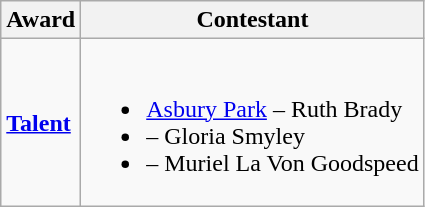<table class="wikitable">
<tr>
<th>Award</th>
<th>Contestant</th>
</tr>
<tr>
<td><strong><a href='#'>Talent</a></strong></td>
<td><br><ul><li><a href='#'>Asbury Park</a> – Ruth Brady</li><li> – Gloria Smyley</li><li> – Muriel La Von Goodspeed</li></ul></td>
</tr>
</table>
